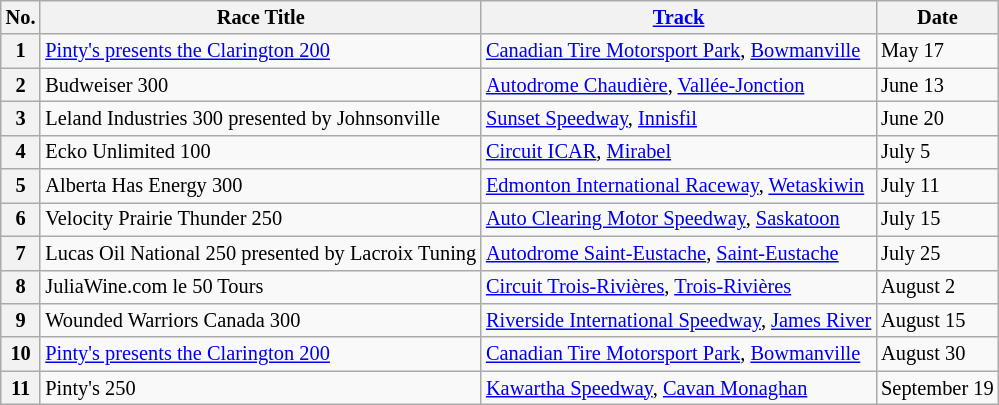<table class="wikitable" style="font-size:85%;">
<tr>
<th>No.</th>
<th>Race Title</th>
<th><a href='#'>Track</a></th>
<th>Date</th>
</tr>
<tr>
<th>1</th>
<td><a href='#'>Pinty's presents the Clarington 200</a></td>
<td><a href='#'>Canadian Tire Motorsport Park</a>, <a href='#'>Bowmanville</a></td>
<td>May 17</td>
</tr>
<tr>
<th>2</th>
<td>Budweiser 300</td>
<td><a href='#'>Autodrome Chaudière</a>, <a href='#'>Vallée-Jonction</a></td>
<td>June 13</td>
</tr>
<tr>
<th>3</th>
<td>Leland Industries 300 presented by Johnsonville</td>
<td><a href='#'>Sunset Speedway</a>, <a href='#'>Innisfil</a></td>
<td>June 20</td>
</tr>
<tr>
<th>4</th>
<td>Ecko Unlimited 100</td>
<td><a href='#'>Circuit ICAR</a>, <a href='#'>Mirabel</a></td>
<td>July 5</td>
</tr>
<tr>
<th>5</th>
<td>Alberta Has Energy 300</td>
<td><a href='#'>Edmonton International Raceway</a>, <a href='#'>Wetaskiwin</a></td>
<td>July 11</td>
</tr>
<tr>
<th>6</th>
<td>Velocity Prairie Thunder 250</td>
<td><a href='#'>Auto Clearing Motor Speedway</a>, <a href='#'>Saskatoon</a></td>
<td>July 15</td>
</tr>
<tr>
<th>7</th>
<td>Lucas Oil National 250 presented by Lacroix Tuning</td>
<td><a href='#'>Autodrome Saint-Eustache</a>, <a href='#'>Saint-Eustache</a></td>
<td>July 25</td>
</tr>
<tr>
<th>8</th>
<td>JuliaWine.com le 50 Tours</td>
<td><a href='#'>Circuit Trois-Rivières</a>, <a href='#'>Trois-Rivières</a></td>
<td>August 2</td>
</tr>
<tr>
<th>9</th>
<td>Wounded Warriors Canada 300</td>
<td><a href='#'>Riverside International Speedway</a>, <a href='#'>James River</a></td>
<td>August 15</td>
</tr>
<tr>
<th>10</th>
<td><a href='#'>Pinty's presents the Clarington 200</a></td>
<td><a href='#'>Canadian Tire Motorsport Park</a>, <a href='#'>Bowmanville</a></td>
<td>August 30</td>
</tr>
<tr>
<th>11</th>
<td>Pinty's 250</td>
<td><a href='#'>Kawartha Speedway</a>, <a href='#'>Cavan Monaghan</a></td>
<td>September 19</td>
</tr>
</table>
